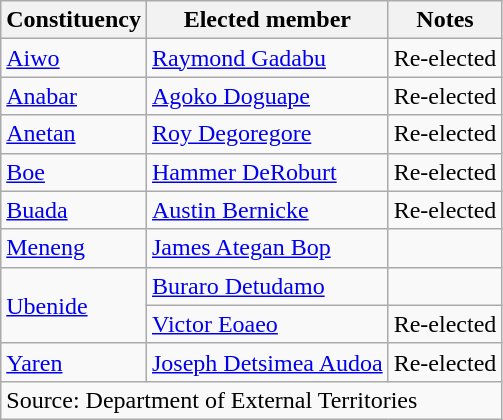<table class=wikitable>
<tr>
<th>Constituency</th>
<th>Elected member</th>
<th>Notes</th>
</tr>
<tr>
<td><a href='#'>Aiwo</a></td>
<td><a href='#'>Raymond Gadabu</a></td>
<td>Re-elected</td>
</tr>
<tr>
<td><a href='#'>Anabar</a></td>
<td><a href='#'>Agoko Doguape</a></td>
<td>Re-elected</td>
</tr>
<tr>
<td><a href='#'>Anetan</a></td>
<td><a href='#'>Roy Degoregore</a></td>
<td>Re-elected</td>
</tr>
<tr>
<td><a href='#'>Boe</a></td>
<td><a href='#'>Hammer DeRoburt</a></td>
<td>Re-elected</td>
</tr>
<tr>
<td><a href='#'>Buada</a></td>
<td><a href='#'>Austin Bernicke</a></td>
<td>Re-elected</td>
</tr>
<tr>
<td><a href='#'>Meneng</a></td>
<td><a href='#'>James Ategan Bop</a></td>
<td></td>
</tr>
<tr>
<td rowspan=2><a href='#'>Ubenide</a></td>
<td><a href='#'>Buraro Detudamo</a></td>
<td></td>
</tr>
<tr>
<td><a href='#'>Victor Eoaeo</a></td>
<td>Re-elected</td>
</tr>
<tr>
<td><a href='#'>Yaren</a></td>
<td><a href='#'>Joseph Detsimea Audoa</a></td>
<td>Re-elected</td>
</tr>
<tr>
<td align=left colspan=3>Source: Department of External Territories</td>
</tr>
</table>
